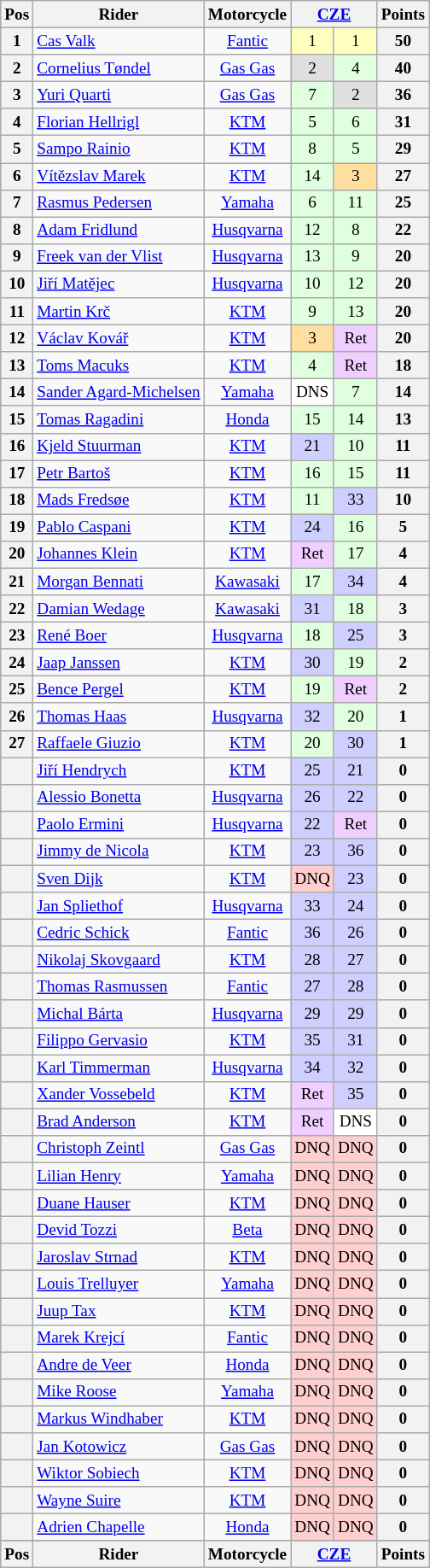<table class="wikitable" style="font-size: 80%; text-align:center">
<tr valign="top">
<th valign="middle">Pos</th>
<th valign="middle">Rider</th>
<th valign="middle">Motorcycle</th>
<th colspan=2><a href='#'>CZE</a><br></th>
<th valign="middle">Points</th>
</tr>
<tr>
<th>1</th>
<td align=left> <a href='#'>Cas Valk</a></td>
<td><a href='#'>Fantic</a></td>
<td style="background:#ffffbf;">1</td>
<td style="background:#ffffbf;">1</td>
<th>50</th>
</tr>
<tr>
<th>2</th>
<td align=left> <a href='#'>Cornelius Tøndel</a></td>
<td><a href='#'>Gas Gas</a></td>
<td style="background:#dfdfdf;">2</td>
<td style="background:#dfffdf;">4</td>
<th>40</th>
</tr>
<tr>
<th>3</th>
<td align=left> <a href='#'>Yuri Quarti</a></td>
<td><a href='#'>Gas Gas</a></td>
<td style="background:#dfffdf;">7</td>
<td style="background:#dfdfdf;">2</td>
<th>36</th>
</tr>
<tr>
<th>4</th>
<td align=left> <a href='#'>Florian Hellrigl</a></td>
<td><a href='#'>KTM</a></td>
<td style="background:#dfffdf;">5</td>
<td style="background:#dfffdf;">6</td>
<th>31</th>
</tr>
<tr>
<th>5</th>
<td align=left> <a href='#'>Sampo Rainio</a></td>
<td><a href='#'>KTM</a></td>
<td style="background:#dfffdf;">8</td>
<td style="background:#dfffdf;">5</td>
<th>29</th>
</tr>
<tr>
<th>6</th>
<td align=left> <a href='#'>Vítězslav Marek</a></td>
<td><a href='#'>KTM</a></td>
<td style="background:#dfffdf;">14</td>
<td style="background:#ffdf9f;">3</td>
<th>27</th>
</tr>
<tr>
<th>7</th>
<td align=left> <a href='#'>Rasmus Pedersen</a></td>
<td><a href='#'>Yamaha</a></td>
<td style="background:#dfffdf;">6</td>
<td style="background:#dfffdf;">11</td>
<th>25</th>
</tr>
<tr>
<th>8</th>
<td align=left> <a href='#'>Adam Fridlund</a></td>
<td><a href='#'>Husqvarna</a></td>
<td style="background:#dfffdf;">12</td>
<td style="background:#dfffdf;">8</td>
<th>22</th>
</tr>
<tr>
<th>9</th>
<td align=left> <a href='#'>Freek van der Vlist</a></td>
<td><a href='#'>Husqvarna</a></td>
<td style="background:#dfffdf;">13</td>
<td style="background:#dfffdf;">9</td>
<th>20</th>
</tr>
<tr>
<th>10</th>
<td align=left> <a href='#'>Jiří Matějec</a></td>
<td><a href='#'>Husqvarna</a></td>
<td style="background:#dfffdf;">10</td>
<td style="background:#dfffdf;">12</td>
<th>20</th>
</tr>
<tr>
<th>11</th>
<td align=left> <a href='#'>Martin Krč</a></td>
<td><a href='#'>KTM</a></td>
<td style="background:#dfffdf;">9</td>
<td style="background:#dfffdf;">13</td>
<th>20</th>
</tr>
<tr>
<th>12</th>
<td align=left> <a href='#'>Václav Kovář</a></td>
<td><a href='#'>KTM</a></td>
<td style="background:#ffdf9f;">3</td>
<td style="background:#efcfff;">Ret</td>
<th>20</th>
</tr>
<tr>
<th>13</th>
<td align=left> <a href='#'>Toms Macuks</a></td>
<td><a href='#'>KTM</a></td>
<td style="background:#dfffdf;">4</td>
<td style="background:#efcfff;">Ret</td>
<th>18</th>
</tr>
<tr>
<th>14</th>
<td align=left> <a href='#'>Sander Agard-Michelsen</a></td>
<td><a href='#'>Yamaha</a></td>
<td style="background:#ffffff;">DNS</td>
<td style="background:#dfffdf;">7</td>
<th>14</th>
</tr>
<tr>
<th>15</th>
<td align=left> <a href='#'>Tomas Ragadini</a></td>
<td><a href='#'>Honda</a></td>
<td style="background:#dfffdf;">15</td>
<td style="background:#dfffdf;">14</td>
<th>13</th>
</tr>
<tr>
<th>16</th>
<td align=left> <a href='#'>Kjeld Stuurman</a></td>
<td><a href='#'>KTM</a></td>
<td style="background:#cfcfff;">21</td>
<td style="background:#dfffdf;">10</td>
<th>11</th>
</tr>
<tr>
<th>17</th>
<td align=left> <a href='#'>Petr Bartoš</a></td>
<td><a href='#'>KTM</a></td>
<td style="background:#dfffdf;">16</td>
<td style="background:#dfffdf;">15</td>
<th>11</th>
</tr>
<tr>
<th>18</th>
<td align=left> <a href='#'>Mads Fredsøe</a></td>
<td><a href='#'>KTM</a></td>
<td style="background:#dfffdf;">11</td>
<td style="background:#cfcfff;">33</td>
<th>10</th>
</tr>
<tr>
<th>19</th>
<td align=left> <a href='#'>Pablo Caspani</a></td>
<td><a href='#'>KTM</a></td>
<td style="background:#cfcfff;">24</td>
<td style="background:#dfffdf;">16</td>
<th>5</th>
</tr>
<tr>
<th>20</th>
<td align=left> <a href='#'>Johannes Klein</a></td>
<td><a href='#'>KTM</a></td>
<td style="background:#efcfff;">Ret</td>
<td style="background:#dfffdf;">17</td>
<th>4</th>
</tr>
<tr>
<th>21</th>
<td align=left> <a href='#'>Morgan Bennati</a></td>
<td><a href='#'>Kawasaki</a></td>
<td style="background:#dfffdf;">17</td>
<td style="background:#cfcfff;">34</td>
<th>4</th>
</tr>
<tr>
<th>22</th>
<td align=left> <a href='#'>Damian Wedage</a></td>
<td><a href='#'>Kawasaki</a></td>
<td style="background:#cfcfff;">31</td>
<td style="background:#dfffdf;">18</td>
<th>3</th>
</tr>
<tr>
<th>23</th>
<td align=left> <a href='#'>René Boer</a></td>
<td><a href='#'>Husqvarna</a></td>
<td style="background:#dfffdf;">18</td>
<td style="background:#cfcfff;">25</td>
<th>3</th>
</tr>
<tr>
<th>24</th>
<td align=left> <a href='#'>Jaap Janssen</a></td>
<td><a href='#'>KTM</a></td>
<td style="background:#cfcfff;">30</td>
<td style="background:#dfffdf;">19</td>
<th>2</th>
</tr>
<tr>
<th>25</th>
<td align=left> <a href='#'>Bence Pergel</a></td>
<td><a href='#'>KTM</a></td>
<td style="background:#dfffdf;">19</td>
<td style="background:#efcfff;">Ret</td>
<th>2</th>
</tr>
<tr>
<th>26</th>
<td align=left> <a href='#'>Thomas Haas</a></td>
<td><a href='#'>Husqvarna</a></td>
<td style="background:#cfcfff;">32</td>
<td style="background:#dfffdf;">20</td>
<th>1</th>
</tr>
<tr>
<th>27</th>
<td align=left> <a href='#'>Raffaele Giuzio</a></td>
<td><a href='#'>KTM</a></td>
<td style="background:#dfffdf;">20</td>
<td style="background:#cfcfff;">30</td>
<th>1</th>
</tr>
<tr>
<th></th>
<td align=left> <a href='#'>Jiří Hendrych</a></td>
<td><a href='#'>KTM</a></td>
<td style="background:#cfcfff;">25</td>
<td style="background:#cfcfff;">21</td>
<th>0</th>
</tr>
<tr>
<th></th>
<td align=left> <a href='#'>Alessio Bonetta</a></td>
<td><a href='#'>Husqvarna</a></td>
<td style="background:#cfcfff;">26</td>
<td style="background:#cfcfff;">22</td>
<th>0</th>
</tr>
<tr>
<th></th>
<td align=left> <a href='#'>Paolo Ermini</a></td>
<td><a href='#'>Husqvarna</a></td>
<td style="background:#cfcfff;">22</td>
<td style="background:#efcfff;">Ret</td>
<th>0</th>
</tr>
<tr>
<th></th>
<td align=left> <a href='#'>Jimmy de Nicola</a></td>
<td><a href='#'>KTM</a></td>
<td style="background:#cfcfff;">23</td>
<td style="background:#cfcfff;">36</td>
<th>0</th>
</tr>
<tr>
<th></th>
<td align=left> <a href='#'>Sven Dijk</a></td>
<td><a href='#'>KTM</a></td>
<td style="background:#ffcfcf;">DNQ</td>
<td style="background:#cfcfff;">23</td>
<th>0</th>
</tr>
<tr>
<th></th>
<td align=left> <a href='#'>Jan Spliethof</a></td>
<td><a href='#'>Husqvarna</a></td>
<td style="background:#cfcfff;">33</td>
<td style="background:#cfcfff;">24</td>
<th>0</th>
</tr>
<tr>
<th></th>
<td align=left> <a href='#'>Cedric Schick</a></td>
<td><a href='#'>Fantic</a></td>
<td style="background:#cfcfff;">36</td>
<td style="background:#cfcfff;">26</td>
<th>0</th>
</tr>
<tr>
<th></th>
<td align=left> <a href='#'>Nikolaj Skovgaard</a></td>
<td><a href='#'>KTM</a></td>
<td style="background:#cfcfff;">28</td>
<td style="background:#cfcfff;">27</td>
<th>0</th>
</tr>
<tr>
<th></th>
<td align=left> <a href='#'>Thomas Rasmussen</a></td>
<td><a href='#'>Fantic</a></td>
<td style="background:#cfcfff;">27</td>
<td style="background:#cfcfff;">28</td>
<th>0</th>
</tr>
<tr>
<th></th>
<td align=left> <a href='#'>Michal Bárta</a></td>
<td><a href='#'>Husqvarna</a></td>
<td style="background:#cfcfff;">29</td>
<td style="background:#cfcfff;">29</td>
<th>0</th>
</tr>
<tr>
<th></th>
<td align=left> <a href='#'>Filippo Gervasio</a></td>
<td><a href='#'>KTM</a></td>
<td style="background:#cfcfff;">35</td>
<td style="background:#cfcfff;">31</td>
<th>0</th>
</tr>
<tr>
<th></th>
<td align=left> <a href='#'>Karl Timmerman</a></td>
<td><a href='#'>Husqvarna</a></td>
<td style="background:#cfcfff;">34</td>
<td style="background:#cfcfff;">32</td>
<th>0</th>
</tr>
<tr>
<th></th>
<td align=left> <a href='#'>Xander Vossebeld</a></td>
<td><a href='#'>KTM</a></td>
<td style="background:#efcfff;">Ret</td>
<td style="background:#cfcfff;">35</td>
<th>0</th>
</tr>
<tr>
<th></th>
<td align=left> <a href='#'>Brad Anderson</a></td>
<td><a href='#'>KTM</a></td>
<td style="background:#efcfff;">Ret</td>
<td style="background:#ffffff;">DNS</td>
<th>0</th>
</tr>
<tr>
<th></th>
<td align=left> <a href='#'>Christoph Zeintl</a></td>
<td><a href='#'>Gas Gas</a></td>
<td style="background:#ffcfcf;">DNQ</td>
<td style="background:#ffcfcf;">DNQ</td>
<th>0</th>
</tr>
<tr>
<th></th>
<td align=left> <a href='#'>Lilian Henry</a></td>
<td><a href='#'>Yamaha</a></td>
<td style="background:#ffcfcf;">DNQ</td>
<td style="background:#ffcfcf;">DNQ</td>
<th>0</th>
</tr>
<tr>
<th></th>
<td align=left> <a href='#'>Duane Hauser</a></td>
<td><a href='#'>KTM</a></td>
<td style="background:#ffcfcf;">DNQ</td>
<td style="background:#ffcfcf;">DNQ</td>
<th>0</th>
</tr>
<tr>
<th></th>
<td align=left> <a href='#'>Devid Tozzi</a></td>
<td><a href='#'>Beta</a></td>
<td style="background:#ffcfcf;">DNQ</td>
<td style="background:#ffcfcf;">DNQ</td>
<th>0</th>
</tr>
<tr>
<th></th>
<td align=left> <a href='#'>Jaroslav Strnad</a></td>
<td><a href='#'>KTM</a></td>
<td style="background:#ffcfcf;">DNQ</td>
<td style="background:#ffcfcf;">DNQ</td>
<th>0</th>
</tr>
<tr>
<th></th>
<td align=left> <a href='#'>Louis Trelluyer</a></td>
<td><a href='#'>Yamaha</a></td>
<td style="background:#ffcfcf;">DNQ</td>
<td style="background:#ffcfcf;">DNQ</td>
<th>0</th>
</tr>
<tr>
<th></th>
<td align=left> <a href='#'>Juup Tax</a></td>
<td><a href='#'>KTM</a></td>
<td style="background:#ffcfcf;">DNQ</td>
<td style="background:#ffcfcf;">DNQ</td>
<th>0</th>
</tr>
<tr>
<th></th>
<td align=left> <a href='#'>Marek Krejcí</a></td>
<td><a href='#'>Fantic</a></td>
<td style="background:#ffcfcf;">DNQ</td>
<td style="background:#ffcfcf;">DNQ</td>
<th>0</th>
</tr>
<tr>
<th></th>
<td align=left> <a href='#'>Andre de Veer</a></td>
<td><a href='#'>Honda</a></td>
<td style="background:#ffcfcf;">DNQ</td>
<td style="background:#ffcfcf;">DNQ</td>
<th>0</th>
</tr>
<tr>
<th></th>
<td align=left> <a href='#'>Mike Roose</a></td>
<td><a href='#'>Yamaha</a></td>
<td style="background:#ffcfcf;">DNQ</td>
<td style="background:#ffcfcf;">DNQ</td>
<th>0</th>
</tr>
<tr>
<th></th>
<td align=left> <a href='#'>Markus Windhaber</a></td>
<td><a href='#'>KTM</a></td>
<td style="background:#ffcfcf;">DNQ</td>
<td style="background:#ffcfcf;">DNQ</td>
<th>0</th>
</tr>
<tr>
<th></th>
<td align=left> <a href='#'>Jan Kotowicz</a></td>
<td><a href='#'>Gas Gas</a></td>
<td style="background:#ffcfcf;">DNQ</td>
<td style="background:#ffcfcf;">DNQ</td>
<th>0</th>
</tr>
<tr>
<th></th>
<td align=left> <a href='#'>Wiktor Sobiech</a></td>
<td><a href='#'>KTM</a></td>
<td style="background:#ffcfcf;">DNQ</td>
<td style="background:#ffcfcf;">DNQ</td>
<th>0</th>
</tr>
<tr>
<th></th>
<td align=left> <a href='#'>Wayne Suire</a></td>
<td><a href='#'>KTM</a></td>
<td style="background:#ffcfcf;">DNQ</td>
<td style="background:#ffcfcf;">DNQ</td>
<th>0</th>
</tr>
<tr>
<th></th>
<td align=left> <a href='#'>Adrien Chapelle</a></td>
<td><a href='#'>Honda</a></td>
<td style="background:#ffcfcf;">DNQ</td>
<td style="background:#ffcfcf;">DNQ</td>
<th>0</th>
</tr>
<tr>
</tr>
<tr valign="top">
<th valign="middle">Pos</th>
<th valign="middle">Rider</th>
<th valign="middle">Motorcycle</th>
<th colspan=2><a href='#'>CZE</a><br></th>
<th valign="middle">Points</th>
</tr>
</table>
